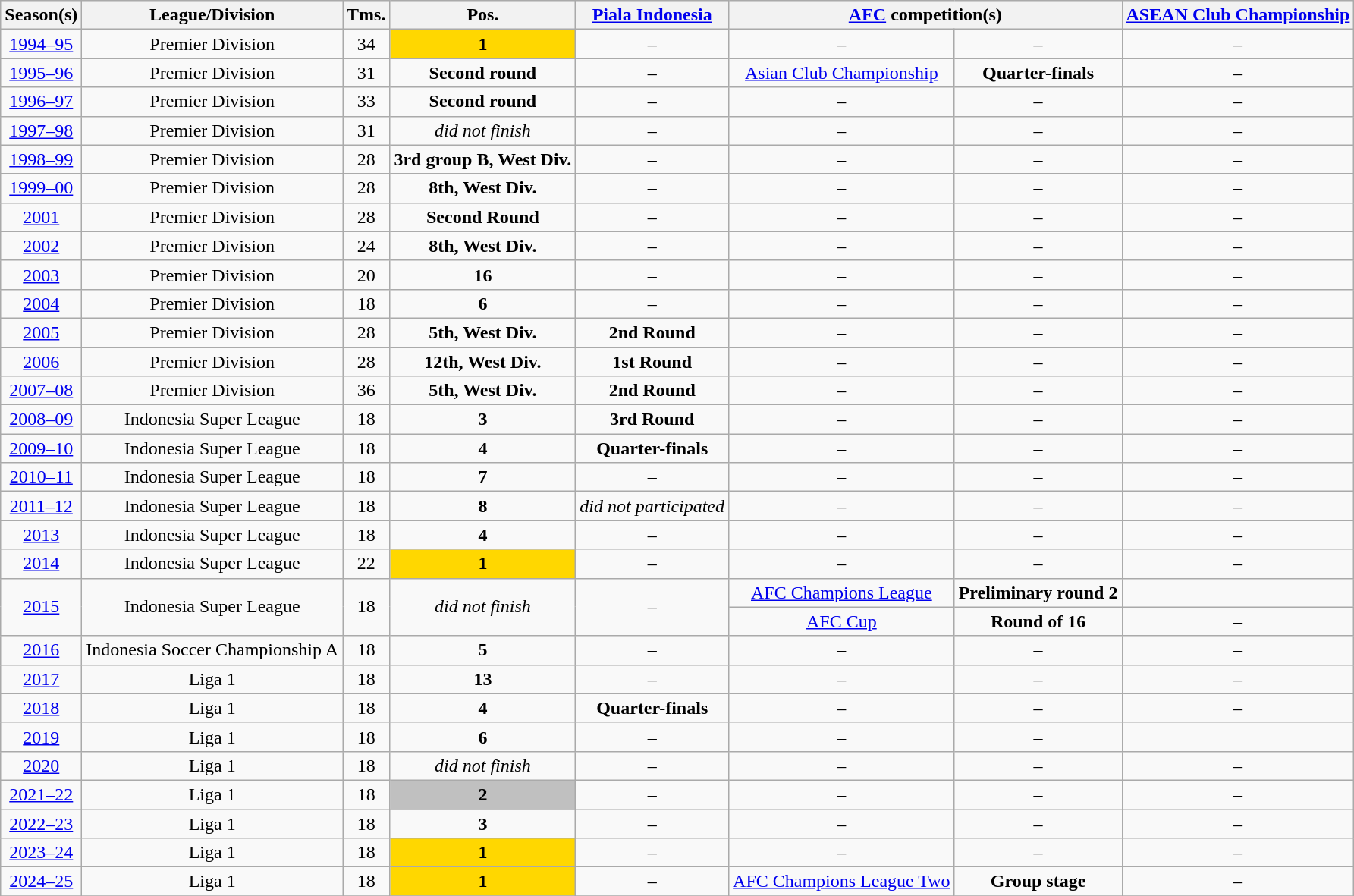<table class="wikitable" style="text-align:center">
<tr style="background:#efefef;">
<th>Season(s)</th>
<th>League/Division</th>
<th>Tms.</th>
<th>Pos.</th>
<th><a href='#'>Piala Indonesia</a></th>
<th colspan=2><a href='#'>AFC</a> competition(s)</th>
<th><a href='#'>ASEAN Club Championship</a></th>
</tr>
<tr>
<td><a href='#'>1994–95</a></td>
<td>Premier Division</td>
<td>34</td>
<td style="background:gold;"><strong>1</strong></td>
<td>–</td>
<td>–</td>
<td>–</td>
<td>–</td>
</tr>
<tr>
<td><a href='#'>1995–96</a></td>
<td>Premier Division</td>
<td>31</td>
<td><strong>Second round</strong></td>
<td>–</td>
<td><a href='#'>Asian Club Championship</a></td>
<td><strong>Quarter-finals</strong></td>
<td>–</td>
</tr>
<tr>
<td><a href='#'>1996–97</a></td>
<td>Premier Division</td>
<td>33</td>
<td><strong>Second round</strong></td>
<td>–</td>
<td>–</td>
<td>–</td>
<td>–</td>
</tr>
<tr>
<td><a href='#'>1997–98</a></td>
<td>Premier Division</td>
<td>31</td>
<td><em>did not finish</em></td>
<td>–</td>
<td>–</td>
<td>–</td>
<td>–</td>
</tr>
<tr>
<td><a href='#'>1998–99</a></td>
<td>Premier Division</td>
<td>28</td>
<td><strong>3rd group B, West Div.</strong></td>
<td>–</td>
<td>–</td>
<td>–</td>
<td>–</td>
</tr>
<tr>
<td><a href='#'>1999–00</a></td>
<td>Premier Division</td>
<td>28</td>
<td><strong>8th, West Div.</strong></td>
<td>–</td>
<td>–</td>
<td>–</td>
<td>–</td>
</tr>
<tr>
<td><a href='#'>2001</a></td>
<td>Premier Division</td>
<td>28</td>
<td><strong>Second Round</strong></td>
<td>–</td>
<td>–</td>
<td>–</td>
<td>–</td>
</tr>
<tr>
<td><a href='#'>2002</a></td>
<td>Premier Division</td>
<td>24</td>
<td><strong>8th, West Div.</strong></td>
<td>–</td>
<td>–</td>
<td>–</td>
<td>–</td>
</tr>
<tr>
<td><a href='#'>2003</a></td>
<td>Premier Division</td>
<td>20</td>
<td><strong>16</strong></td>
<td>–</td>
<td>–</td>
<td>–</td>
<td>–</td>
</tr>
<tr>
<td><a href='#'>2004</a></td>
<td>Premier Division</td>
<td>18</td>
<td><strong>6</strong></td>
<td>–</td>
<td>–</td>
<td>–</td>
<td>–</td>
</tr>
<tr>
<td><a href='#'>2005</a></td>
<td>Premier Division</td>
<td>28</td>
<td><strong>5th, West Div.</strong></td>
<td><strong>2nd Round</strong></td>
<td>–</td>
<td>–</td>
<td>–</td>
</tr>
<tr>
<td><a href='#'>2006</a></td>
<td>Premier Division</td>
<td>28</td>
<td><strong>12th, West Div.</strong></td>
<td><strong>1st Round</strong></td>
<td>–</td>
<td>–</td>
<td>–</td>
</tr>
<tr>
<td><a href='#'>2007–08</a></td>
<td>Premier Division</td>
<td>36</td>
<td><strong>5th, West Div.</strong></td>
<td><strong>2nd Round</strong></td>
<td>–</td>
<td>–</td>
<td>–</td>
</tr>
<tr>
<td><a href='#'>2008–09</a></td>
<td>Indonesia Super League</td>
<td>18</td>
<td><strong>3</strong></td>
<td><strong>3rd Round</strong></td>
<td>–</td>
<td>–</td>
<td>–</td>
</tr>
<tr>
<td><a href='#'>2009–10</a></td>
<td>Indonesia Super League</td>
<td>18</td>
<td><strong>4</strong></td>
<td><strong>Quarter-finals</strong></td>
<td>–</td>
<td>–</td>
<td>–</td>
</tr>
<tr>
<td><a href='#'>2010–11</a></td>
<td>Indonesia Super League</td>
<td>18</td>
<td><strong>7</strong></td>
<td>–</td>
<td>–</td>
<td>–</td>
<td>–</td>
</tr>
<tr>
<td><a href='#'>2011–12</a></td>
<td>Indonesia Super League</td>
<td>18</td>
<td><strong>8</strong></td>
<td><em>did not participated</em></td>
<td>–</td>
<td>–</td>
<td>–</td>
</tr>
<tr>
<td><a href='#'>2013</a></td>
<td>Indonesia Super League</td>
<td>18</td>
<td><strong>4</strong></td>
<td>–</td>
<td>–</td>
<td>–</td>
<td>–</td>
</tr>
<tr>
<td><a href='#'>2014</a></td>
<td>Indonesia Super League</td>
<td>22</td>
<td style="background:gold;"><strong>1</strong></td>
<td>–</td>
<td>–</td>
<td>–</td>
<td>–</td>
</tr>
<tr>
<td rowspan=2><a href='#'>2015</a></td>
<td rowspan=2>Indonesia Super League</td>
<td rowspan=2>18</td>
<td rowspan=2><em>did not finish</em></td>
<td rowspan=2>–</td>
<td><a href='#'>AFC Champions League</a></td>
<td><strong>Preliminary round 2</strong></td>
</tr>
<tr>
<td><a href='#'>AFC Cup</a></td>
<td><strong>Round of 16</strong></td>
<td>–</td>
</tr>
<tr>
<td><a href='#'>2016</a></td>
<td>Indonesia Soccer Championship A</td>
<td>18</td>
<td><strong>5</strong></td>
<td>–</td>
<td>–</td>
<td>–</td>
<td>–</td>
</tr>
<tr>
<td><a href='#'>2017</a></td>
<td>Liga 1</td>
<td>18</td>
<td><strong>13</strong></td>
<td>–</td>
<td>–</td>
<td>–</td>
<td>–</td>
</tr>
<tr>
<td><a href='#'>2018</a></td>
<td>Liga 1</td>
<td>18</td>
<td><strong>4</strong></td>
<td><strong>Quarter-finals</strong></td>
<td>–</td>
<td>–</td>
<td>–</td>
</tr>
<tr>
<td><a href='#'>2019</a></td>
<td>Liga 1</td>
<td>18</td>
<td><strong>6</strong></td>
<td>–</td>
<td>–</td>
<td>–</td>
</tr>
<tr>
<td><a href='#'>2020</a></td>
<td>Liga 1</td>
<td>18</td>
<td><em>did not finish</em></td>
<td>–</td>
<td>–</td>
<td>–</td>
<td>–</td>
</tr>
<tr>
<td><a href='#'>2021–22</a></td>
<td>Liga 1</td>
<td>18</td>
<td style="background:silver;"><strong>2</strong></td>
<td>–</td>
<td>–</td>
<td>–</td>
<td>–</td>
</tr>
<tr>
<td><a href='#'>2022–23</a></td>
<td>Liga 1</td>
<td>18</td>
<td><strong>3</strong></td>
<td>–</td>
<td>–</td>
<td>–</td>
<td>–</td>
</tr>
<tr>
<td><a href='#'>2023–24</a></td>
<td>Liga 1</td>
<td>18</td>
<td style="background:gold;"><strong>1</strong></td>
<td>–</td>
<td>–</td>
<td>–</td>
<td>–</td>
</tr>
<tr>
<td><a href='#'>2024–25</a></td>
<td>Liga 1</td>
<td>18</td>
<td style="background:gold;"><strong>1</strong></td>
<td>–</td>
<td><a href='#'>AFC Champions League Two</a></td>
<td><strong>Group stage</strong></td>
<td>–</td>
</tr>
<tr>
</tr>
</table>
